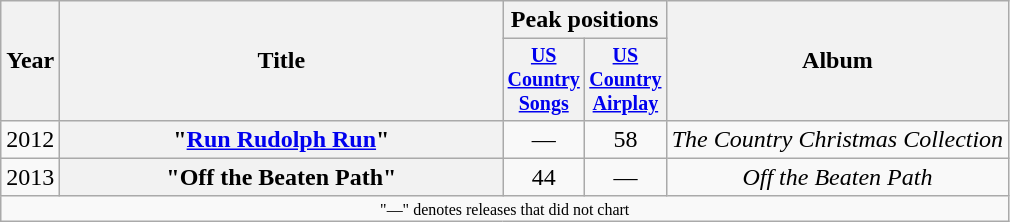<table class="wikitable plainrowheaders" style="text-align:center;">
<tr>
<th scope="col" rowspan="2">Year</th>
<th scope="col" rowspan="2" style="width:18em;">Title</th>
<th scope="col" colspan="2">Peak positions</th>
<th scope="col" rowspan="2">Album</th>
</tr>
<tr style="font-size:smaller;">
<th scope="col" style="width:45px;"><a href='#'>US Country Songs</a><br></th>
<th scope="col" style="width:45px;"><a href='#'>US Country Airplay</a><br></th>
</tr>
<tr>
<td>2012</td>
<th scope="row">"<a href='#'>Run Rudolph Run</a>"</th>
<td>—</td>
<td>58</td>
<td><em>The Country Christmas Collection</em></td>
</tr>
<tr>
<td>2013</td>
<th scope="row">"Off the Beaten Path"</th>
<td>44</td>
<td>—</td>
<td><em>Off the Beaten Path</em></td>
</tr>
<tr>
<td colspan="5" style="font-size:8pt">"—" denotes releases that did not chart</td>
</tr>
</table>
